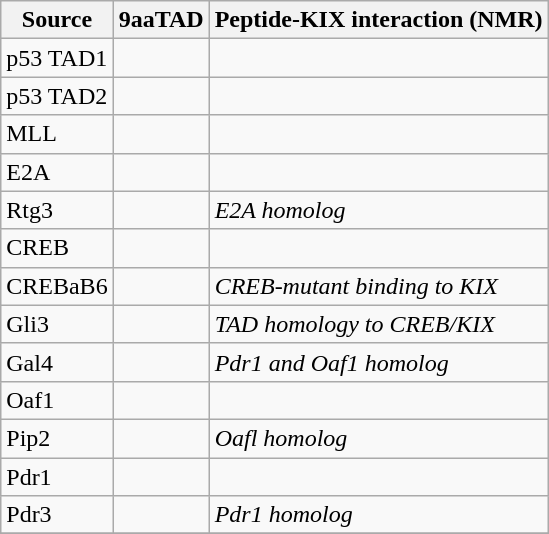<table class=wikitable>
<tr>
<th>Source</th>
<th>9aaTAD</th>
<th>Peptide-KIX interaction (NMR)</th>
</tr>
<tr>
<td>p53 TAD1</td>
<td></td>
<td></td>
</tr>
<tr>
<td>p53 TAD2</td>
<td></td>
<td></td>
</tr>
<tr>
<td>MLL</td>
<td></td>
<td></td>
</tr>
<tr>
<td>E2A</td>
<td></td>
<td></td>
</tr>
<tr>
<td>Rtg3</td>
<td></td>
<td><em>E2A homolog</em></td>
</tr>
<tr>
<td>CREB</td>
<td></td>
<td></td>
</tr>
<tr>
<td>CREBaB6</td>
<td></td>
<td><em>CREB-mutant binding to KIX</em></td>
</tr>
<tr>
<td>Gli3</td>
<td></td>
<td><em>TAD homology to CREB/KIX</em></td>
</tr>
<tr>
<td>Gal4</td>
<td></td>
<td><em>Pdr1 and Oaf1 homolog</em></td>
</tr>
<tr>
<td>Oaf1</td>
<td></td>
<td></td>
</tr>
<tr>
<td>Pip2</td>
<td></td>
<td><em>Oafl homolog</em></td>
</tr>
<tr>
<td>Pdr1</td>
<td></td>
<td></td>
</tr>
<tr>
<td>Pdr3</td>
<td></td>
<td><em>Pdr1 homolog</em></td>
</tr>
<tr>
</tr>
</table>
